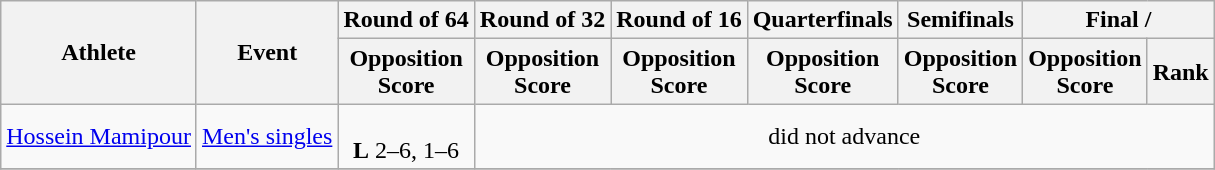<table class=wikitable>
<tr>
<th rowspan="2">Athlete</th>
<th rowspan="2">Event</th>
<th>Round of 64</th>
<th>Round of 32</th>
<th>Round of 16</th>
<th>Quarterfinals</th>
<th>Semifinals</th>
<th colspan="2">Final / </th>
</tr>
<tr>
<th>Opposition<br>Score</th>
<th>Opposition<br>Score</th>
<th>Opposition<br>Score</th>
<th>Opposition<br>Score</th>
<th>Opposition<br>Score</th>
<th>Opposition<br>Score</th>
<th>Rank</th>
</tr>
<tr>
<td><a href='#'>Hossein Mamipour</a></td>
<td><a href='#'>Men's singles</a></td>
<td align="center"><br><strong>L</strong> 2–6, 1–6</td>
<td align="center" colspan="6">did not advance</td>
</tr>
<tr>
</tr>
</table>
